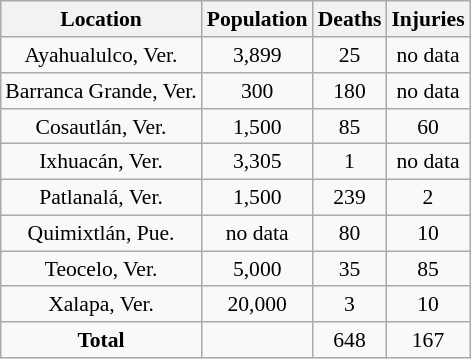<table class="wikitable" style="float: right; text-align: center; font-size:90%;">
<tr>
<th>Location</th>
<th>Population</th>
<th>Deaths</th>
<th>Injuries</th>
</tr>
<tr>
<td>Ayahualulco, Ver.</td>
<td>3,899</td>
<td>25</td>
<td>no data</td>
</tr>
<tr>
<td>Barranca Grande, Ver.</td>
<td>300</td>
<td>180</td>
<td>no data</td>
</tr>
<tr>
<td>Cosautlán, Ver.</td>
<td>1,500</td>
<td>85</td>
<td>60</td>
</tr>
<tr>
<td>Ixhuacán, Ver.</td>
<td>3,305</td>
<td>1</td>
<td>no data</td>
</tr>
<tr>
<td>Patlanalá, Ver.</td>
<td>1,500</td>
<td>239</td>
<td>2</td>
</tr>
<tr>
<td>Quimixtlán, Pue.</td>
<td>no data</td>
<td>80</td>
<td>10</td>
</tr>
<tr>
<td>Teocelo, Ver.</td>
<td>5,000</td>
<td>35</td>
<td>85</td>
</tr>
<tr>
<td>Xalapa, Ver.</td>
<td>20,000</td>
<td>3</td>
<td>10</td>
</tr>
<tr>
<td><strong>Total</strong></td>
<td></td>
<td>648</td>
<td>167</td>
</tr>
</table>
